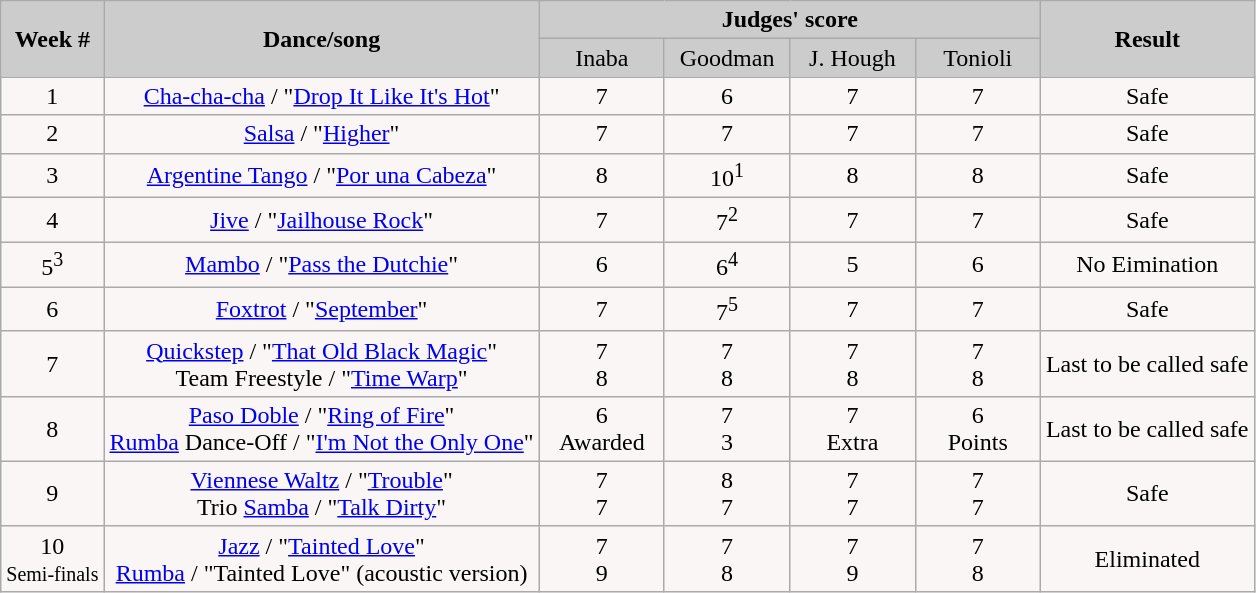<table class="wikitable">
<tr style="text-align: center; background:#ccc;">
<td rowspan="2"><strong>Week #</strong></td>
<td rowspan="2"><strong>Dance/song</strong></td>
<td colspan="4"><strong>Judges' score</strong></td>
<td rowspan="2"><strong>Result</strong></td>
</tr>
<tr style="text-align: center; background:#ccc;">
<td style="width:10%; ">Inaba</td>
<td style="width:10%; ">Goodman</td>
<td style="width:10%; ">J. Hough</td>
<td style="width:10%; ">Tonioli</td>
</tr>
<tr>
<td style="text-align: center; background:#faf6f6;">1</td>
<td style="text-align: center; background:#faf6f6;"><a href='#'>Cha-cha-cha</a> / "<a href='#'>Drop It Like It's Hot</a>"</td>
<td style="text-align: center; background:#faf6f6;">7</td>
<td style="text-align: center; background:#faf6f6;">6</td>
<td style="text-align: center; background:#faf6f6;">7</td>
<td style="text-align: center; background:#faf6f6;">7</td>
<td style="text-align: center; background:#faf6f6;">Safe</td>
</tr>
<tr>
<td style="text-align: center; background:#faf6f6;">2</td>
<td style="text-align: center; background:#faf6f6;"><a href='#'>Salsa</a> / "<a href='#'>Higher</a>"</td>
<td style="text-align: center; background:#faf6f6;">7</td>
<td style="text-align: center; background:#faf6f6;">7</td>
<td style="text-align: center; background:#faf6f6;">7</td>
<td style="text-align: center; background:#faf6f6;">7</td>
<td style="text-align: center; background:#faf6f6;">Safe</td>
</tr>
<tr>
<td style="text-align: center; background:#faf6f6;">3</td>
<td style="text-align: center; background:#faf6f6;"><a href='#'>Argentine Tango</a> / "<a href='#'>Por una Cabeza</a>"</td>
<td style="text-align: center; background:#faf6f6;">8</td>
<td style="text-align: center; background:#faf6f6;">10<sup>1</sup></td>
<td style="text-align: center; background:#faf6f6;">8</td>
<td style="text-align: center; background:#faf6f6;">8</td>
<td style="text-align: center; background:#faf6f6;">Safe</td>
</tr>
<tr>
<td style="text-align: center; background:#faf6f6;">4</td>
<td style="text-align: center; background:#faf6f6;"><a href='#'>Jive</a> / "<a href='#'>Jailhouse Rock</a>"</td>
<td style="text-align: center; background:#faf6f6;">7</td>
<td style="text-align: center; background:#faf6f6;">7<sup>2</sup></td>
<td style="text-align: center; background:#faf6f6;">7</td>
<td style="text-align: center; background:#faf6f6;">7</td>
<td style="text-align: center; background:#faf6f6;">Safe</td>
</tr>
<tr>
<td style="text-align: center; background:#faf6f6;">5<sup>3</sup></td>
<td style="text-align: center; background:#faf6f6;"><a href='#'>Mambo</a> / "<a href='#'>Pass the Dutchie</a>"</td>
<td style="text-align: center; background:#faf6f6;">6</td>
<td style="text-align: center; background:#faf6f6;">6<sup>4</sup></td>
<td style="text-align: center; background:#faf6f6;">5</td>
<td style="text-align: center; background:#faf6f6;">6</td>
<td style="text-align: center; background:#faf6f6;">No Eimination</td>
</tr>
<tr>
<td style="text-align: center; background:#faf6f6;">6</td>
<td style="text-align: center; background:#faf6f6;"><a href='#'>Foxtrot</a> / "<a href='#'>September</a>"</td>
<td style="text-align: center; background:#faf6f6;">7</td>
<td style="text-align: center; background:#faf6f6;">7<sup>5</sup></td>
<td style="text-align: center; background:#faf6f6;">7</td>
<td style="text-align: center; background:#faf6f6;">7</td>
<td style="text-align: center; background:#faf6f6;">Safe</td>
</tr>
<tr>
<td style="text-align: center; background:#faf6f6;">7</td>
<td style="text-align: center; background:#faf6f6;"><a href='#'>Quickstep</a> / "<a href='#'>That Old Black Magic</a>"<br>Team Freestyle / "<a href='#'>Time Warp</a>"</td>
<td style="text-align: center; background:#faf6f6;">7<br>8</td>
<td style="text-align: center; background:#faf6f6;">7<br>8</td>
<td style="text-align: center; background:#faf6f6;">7<br>8</td>
<td style="text-align: center; background:#faf6f6;">7<br>8</td>
<td style="text-align: center; background:#faf6f6;">Last to be called safe</td>
</tr>
<tr>
<td style="text-align: center; background:#faf6f6;">8</td>
<td style="text-align: center; background:#faf6f6;"><a href='#'>Paso Doble</a> / "<a href='#'>Ring of Fire</a>"<br><a href='#'>Rumba</a> Dance-Off / "<a href='#'>I'm Not the Only One</a>"</td>
<td style="text-align: center; background:#faf6f6;">6<br>Awarded</td>
<td style="text-align: center; background:#faf6f6;">7<br>3</td>
<td style="text-align: center; background:#faf6f6;">7<br>Extra</td>
<td style="text-align: center; background:#faf6f6;">6<br>Points</td>
<td style="text-align: center; background:#faf6f6;">Last to be called safe</td>
</tr>
<tr>
<td style="text-align: center; background:#faf6f6;">9</td>
<td style="text-align: center; background:#faf6f6;"><a href='#'>Viennese Waltz</a> / "<a href='#'>Trouble</a>"<br>Trio <a href='#'>Samba</a> / "<a href='#'>Talk Dirty</a>"</td>
<td style="text-align: center; background:#faf6f6;">7<br>7</td>
<td style="text-align: center; background:#faf6f6;">8<br>7</td>
<td style="text-align: center; background:#faf6f6;">7<br>7</td>
<td style="text-align: center; background:#faf6f6;">7<br>7</td>
<td style="text-align: center; background:#faf6f6;">Safe</td>
</tr>
<tr>
<td style="text-align: center; background:#faf6f6;">10<br><small>Semi-finals</small></td>
<td style="text-align: center; background:#faf6f6;"><a href='#'>Jazz</a> / "<a href='#'>Tainted Love</a>"<br><a href='#'>Rumba</a> / "Tainted Love" (acoustic version)</td>
<td style="text-align: center; background:#faf6f6;">7<br>9</td>
<td style="text-align: center; background:#faf6f6;">7<br>8</td>
<td style="text-align: center; background:#faf6f6;">7<br>9</td>
<td style="text-align: center; background:#faf6f6;">7<br>8</td>
<td style="text-align: center; background:#faf6f6;">Eliminated</td>
</tr>
</table>
